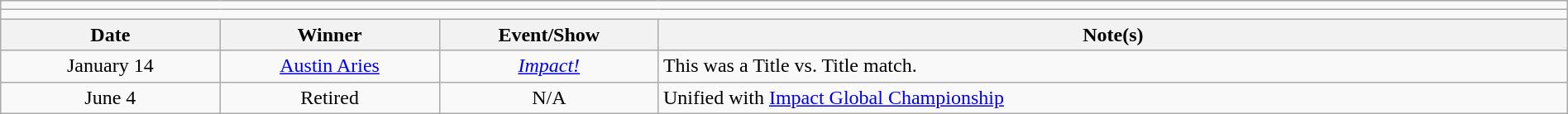<table class="wikitable" style="text-align:center; width:100%;">
<tr>
<td colspan="5"></td>
</tr>
<tr>
<td colspan="5"><strong></strong></td>
</tr>
<tr>
<th width=14%>Date</th>
<th width=14%>Winner</th>
<th width=14%>Event/Show</th>
<th width=58%>Note(s)</th>
</tr>
<tr>
<td>January 14<br></td>
<td><a href='#'>Austin Aries</a></td>
<td><em><a href='#'>Impact!</a></em></td>
<td align=left>This was a Title vs. Title match.</td>
</tr>
<tr>
<td>June 4</td>
<td>Retired</td>
<td>N/A</td>
<td align=left>Unified with <a href='#'>Impact Global Championship</a></td>
</tr>
</table>
